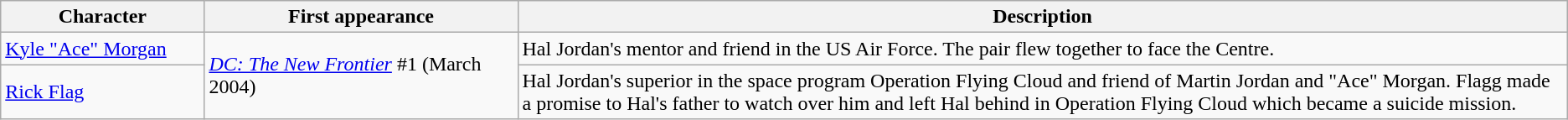<table class="wikitable">
<tr>
<th width="13%">Character</th>
<th width="20%">First appearance</th>
<th width="67%">Description</th>
</tr>
<tr>
<td><a href='#'>Kyle "Ace" Morgan</a></td>
<td rowspan="2"><em><a href='#'>DC: The New Frontier</a></em> #1 (March 2004)</td>
<td>Hal Jordan's mentor and friend in the US Air Force. The pair flew together to face the Centre.</td>
</tr>
<tr>
<td><a href='#'>Rick Flag</a></td>
<td>Hal Jordan's superior in the space program Operation Flying Cloud and friend of Martin Jordan and "Ace" Morgan. Flagg made a promise to Hal's father to watch over him and left Hal behind in Operation Flying Cloud which became a suicide mission.</td>
</tr>
</table>
